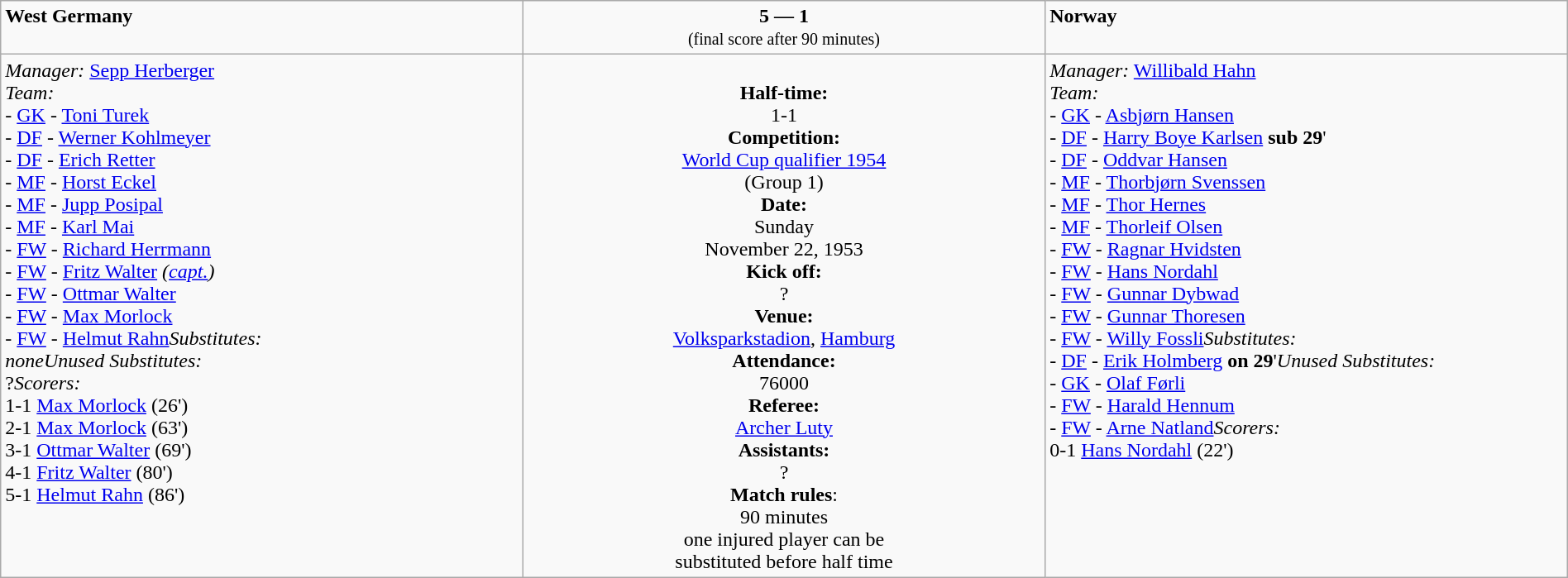<table border=0 class="wikitable" width=100%>
<tr>
<td width=33% valign=top><span> <strong>West Germany</strong></span></td>
<td width=33% valign=top align=center><span><strong>5 — 1</strong></span><br><small>(final score after 90 minutes)</small></td>
<td width=33% valign=top><span>  <strong>Norway</strong></span></td>
</tr>
<tr>
<td valign=top><em>Manager:</em>  <a href='#'>Sepp Herberger</a><br><em>Team:</em>
<br> - <a href='#'>GK</a> - <a href='#'>Toni Turek</a>
<br> - <a href='#'>DF</a> - <a href='#'>Werner Kohlmeyer</a>
<br> - <a href='#'>DF</a> - <a href='#'>Erich Retter</a>
<br> - <a href='#'>MF</a> - <a href='#'>Horst Eckel</a>
<br> - <a href='#'>MF</a> - <a href='#'>Jupp Posipal</a>
<br> - <a href='#'>MF</a> - <a href='#'>Karl Mai</a>
<br> - <a href='#'>FW</a> - <a href='#'>Richard Herrmann</a>
<br> - <a href='#'>FW</a> - <a href='#'>Fritz Walter</a> <em>(<a href='#'>capt.</a>)</em>
<br> - <a href='#'>FW</a> - <a href='#'>Ottmar Walter</a>
<br> - <a href='#'>FW</a> - <a href='#'>Max Morlock</a>
<br> - <a href='#'>FW</a> - <a href='#'>Helmut Rahn</a><em>Substitutes:</em><br><em>none</em><em>Unused Substitutes:</em>
<br>?<em>Scorers:</em>
<br>1-1 <a href='#'>Max Morlock</a> (26')
<br>2-1 <a href='#'>Max Morlock</a> (63')
<br>3-1 <a href='#'>Ottmar Walter</a> (69')
<br>4-1 <a href='#'>Fritz Walter</a> (80')
<br>5-1 <a href='#'>Helmut Rahn</a> (86')</td>
<td valign=middle align=center><br><strong>Half-time:</strong><br>1-1<br><strong>Competition:</strong><br><a href='#'>World Cup qualifier 1954</a><br> (Group 1)<br><strong>Date:</strong><br>Sunday<br>November 22, 1953<br><strong>Kick off:</strong><br>?<br><strong>Venue:</strong><br><a href='#'>Volksparkstadion</a>, <a href='#'>Hamburg</a><br><strong>Attendance:</strong><br> 76000<br><strong>Referee:</strong><br><a href='#'>Archer Luty</a> <br><strong>Assistants:</strong><br>?<br><strong>Match rules</strong>:<br>90 minutes<br>one injured player can be<br>substituted before half time
</td>
<td valign=top><em>Manager:</em>  <a href='#'>Willibald Hahn</a><br><em>Team:</em>
<br> - <a href='#'>GK</a> - <a href='#'>Asbjørn Hansen</a>
<br> - <a href='#'>DF</a> - <a href='#'>Harry Boye Karlsen</a> <strong>sub 29</strong>'
<br> - <a href='#'>DF</a> - <a href='#'>Oddvar Hansen</a>
<br> - <a href='#'>MF</a> - <a href='#'>Thorbjørn Svenssen</a>
<br> - <a href='#'>MF</a> - <a href='#'>Thor Hernes</a>
<br> - <a href='#'>MF</a> - <a href='#'>Thorleif Olsen</a>
<br> - <a href='#'>FW</a> - <a href='#'>Ragnar Hvidsten</a>
<br> - <a href='#'>FW</a> - <a href='#'>Hans Nordahl</a>
<br> - <a href='#'>FW</a> - <a href='#'>Gunnar Dybwad</a>
<br> - <a href='#'>FW</a> - <a href='#'>Gunnar Thoresen</a>
<br> - <a href='#'>FW</a> - <a href='#'>Willy Fossli</a><em>Substitutes:</em>
<br> - <a href='#'>DF</a> - <a href='#'>Erik Holmberg</a> <strong>on 29</strong>'<em>Unused Substitutes:</em>
<br> - <a href='#'>GK</a> - <a href='#'>Olaf Førli</a>
<br> - <a href='#'>FW</a> - <a href='#'>Harald Hennum</a>
<br> - <a href='#'>FW</a> - <a href='#'>Arne Natland</a><em>Scorers:</em>
<br>0-1 <a href='#'>Hans Nordahl</a> (22')</td>
</tr>
</table>
